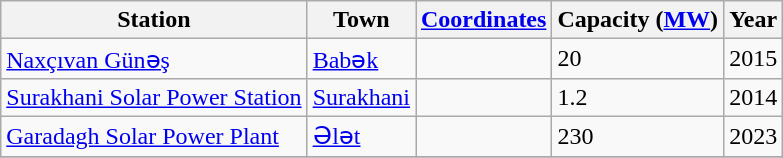<table class="wikitable sortable">
<tr>
<th>Station</th>
<th>Town</th>
<th><a href='#'>Coordinates</a></th>
<th>Capacity (<a href='#'>MW</a>)</th>
<th>Year</th>
</tr>
<tr>
<td><a href='#'>Naxçıvan Günəş</a></td>
<td><a href='#'>Babək</a></td>
<td></td>
<td>20</td>
<td>2015</td>
</tr>
<tr>
<td><a href='#'>Surakhani Solar Power Station</a></td>
<td><a href='#'>Surakhani</a></td>
<td></td>
<td>1.2</td>
<td>2014</td>
</tr>
<tr>
<td><a href='#'>Garadagh Solar Power Plant</a></td>
<td><a href='#'>Ələt</a></td>
<td></td>
<td>230</td>
<td>2023</td>
</tr>
<tr>
</tr>
</table>
